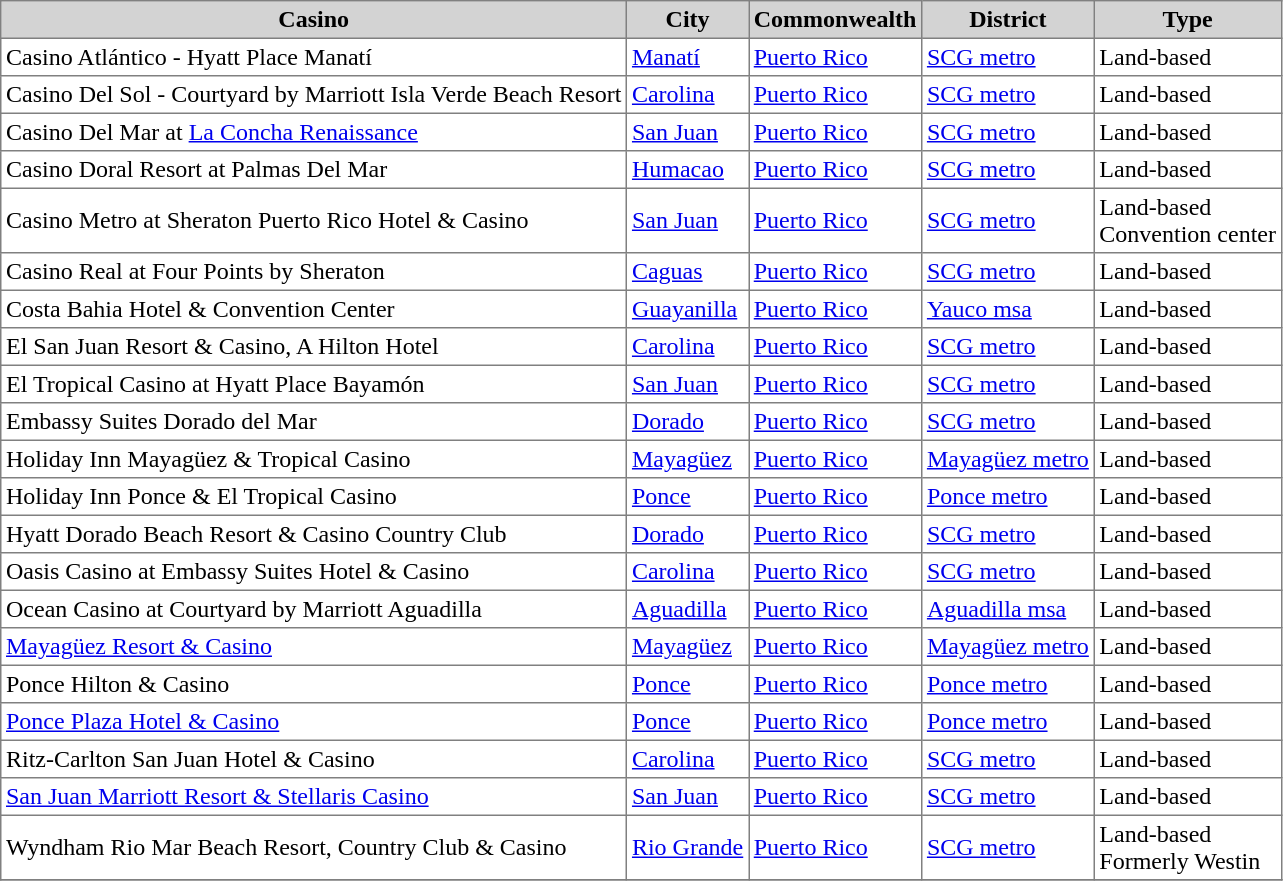<table class="toccolours sortable" border="1" cellpadding="3" style="border-collapse:collapse">
<tr bgcolor=lightgrey>
<th>Casino</th>
<th>City</th>
<th>Commonwealth</th>
<th>District</th>
<th>Type<br><onlyinclude></th>
</tr>
<tr>
<td>Casino Atlántico - Hyatt Place Manatí </td>
<td><a href='#'>Manatí</a></td>
<td><a href='#'>Puerto Rico</a></td>
<td><a href='#'>SCG metro</a></td>
<td>Land-based</td>
</tr>
<tr>
<td>Casino Del Sol - Courtyard by Marriott Isla Verde Beach Resort</td>
<td><a href='#'>Carolina</a></td>
<td><a href='#'>Puerto Rico</a></td>
<td><a href='#'>SCG metro</a></td>
<td>Land-based</td>
</tr>
<tr>
<td>Casino Del Mar at <a href='#'>La Concha Renaissance</a></td>
<td><a href='#'>San Juan</a></td>
<td><a href='#'>Puerto Rico</a></td>
<td><a href='#'>SCG metro</a></td>
<td>Land-based</td>
</tr>
<tr>
<td>Casino Doral Resort at Palmas Del Mar</td>
<td><a href='#'>Humacao</a></td>
<td><a href='#'>Puerto Rico</a></td>
<td><a href='#'>SCG metro</a></td>
<td>Land-based</td>
</tr>
<tr>
<td>Casino Metro at Sheraton Puerto Rico Hotel & Casino</td>
<td><a href='#'>San Juan</a></td>
<td><a href='#'>Puerto Rico</a></td>
<td><a href='#'>SCG metro</a></td>
<td>Land-based<br>Convention center</td>
</tr>
<tr>
<td>Casino Real at Four Points by Sheraton</td>
<td><a href='#'>Caguas</a></td>
<td><a href='#'>Puerto Rico</a></td>
<td><a href='#'>SCG metro</a></td>
<td>Land-based</td>
</tr>
<tr>
<td>Costa Bahia Hotel & Convention Center</td>
<td><a href='#'>Guayanilla</a></td>
<td><a href='#'>Puerto Rico</a></td>
<td><a href='#'>Yauco msa</a></td>
<td>Land-based</td>
</tr>
<tr>
<td>El San Juan Resort & Casino, A Hilton Hotel</td>
<td><a href='#'>Carolina</a></td>
<td><a href='#'>Puerto Rico</a></td>
<td><a href='#'>SCG metro</a></td>
<td>Land-based</td>
</tr>
<tr>
<td>El Tropical Casino at Hyatt Place Bayamón</td>
<td><a href='#'>San Juan</a></td>
<td><a href='#'>Puerto Rico</a></td>
<td><a href='#'>SCG metro</a></td>
<td>Land-based</td>
</tr>
<tr>
<td>Embassy Suites Dorado del Mar</td>
<td><a href='#'>Dorado</a></td>
<td><a href='#'>Puerto Rico</a></td>
<td><a href='#'>SCG metro</a></td>
<td>Land-based</td>
</tr>
<tr>
<td>Holiday Inn Mayagüez & Tropical Casino</td>
<td><a href='#'>Mayagüez</a></td>
<td><a href='#'>Puerto Rico</a></td>
<td><a href='#'>Mayagüez metro</a></td>
<td>Land-based</td>
</tr>
<tr>
<td>Holiday Inn Ponce & El Tropical Casino</td>
<td><a href='#'>Ponce</a></td>
<td><a href='#'>Puerto Rico</a></td>
<td><a href='#'>Ponce metro</a></td>
<td>Land-based</td>
</tr>
<tr>
<td>Hyatt Dorado Beach Resort & Casino Country Club</td>
<td><a href='#'>Dorado</a></td>
<td><a href='#'>Puerto Rico</a></td>
<td><a href='#'>SCG metro</a></td>
<td>Land-based</td>
</tr>
<tr>
<td>Oasis Casino at Embassy Suites Hotel & Casino</td>
<td><a href='#'>Carolina</a></td>
<td><a href='#'>Puerto Rico</a></td>
<td><a href='#'>SCG metro</a></td>
<td>Land-based</td>
</tr>
<tr>
<td>Ocean Casino at Courtyard by Marriott Aguadilla</td>
<td><a href='#'>Aguadilla</a></td>
<td><a href='#'>Puerto Rico</a></td>
<td><a href='#'>Aguadilla msa</a></td>
<td>Land-based</td>
</tr>
<tr>
<td><a href='#'>Mayagüez Resort & Casino</a></td>
<td><a href='#'>Mayagüez</a></td>
<td><a href='#'>Puerto Rico</a></td>
<td><a href='#'>Mayagüez metro</a></td>
<td>Land-based</td>
</tr>
<tr>
<td>Ponce Hilton & Casino</td>
<td><a href='#'>Ponce</a></td>
<td><a href='#'>Puerto Rico</a></td>
<td><a href='#'>Ponce metro</a></td>
<td>Land-based</td>
</tr>
<tr>
<td><a href='#'>Ponce Plaza Hotel & Casino</a></td>
<td><a href='#'>Ponce</a></td>
<td><a href='#'>Puerto Rico</a></td>
<td><a href='#'>Ponce metro</a></td>
<td>Land-based</td>
</tr>
<tr>
<td>Ritz-Carlton San Juan Hotel & Casino</td>
<td><a href='#'>Carolina</a></td>
<td><a href='#'>Puerto Rico</a></td>
<td><a href='#'>SCG metro</a></td>
<td>Land-based</td>
</tr>
<tr>
<td><a href='#'>San Juan Marriott Resort & Stellaris Casino</a></td>
<td><a href='#'>San Juan</a></td>
<td><a href='#'>Puerto Rico</a></td>
<td><a href='#'>SCG metro</a></td>
<td>Land-based</td>
</tr>
<tr>
<td>Wyndham Rio Mar Beach Resort, Country Club & Casino</td>
<td><a href='#'>Rio Grande</a></td>
<td><a href='#'>Puerto Rico</a></td>
<td><a href='#'>SCG metro</a></td>
<td>Land-based<br>Formerly Westin</td>
</tr>
<tr>
</tr>
</table>
